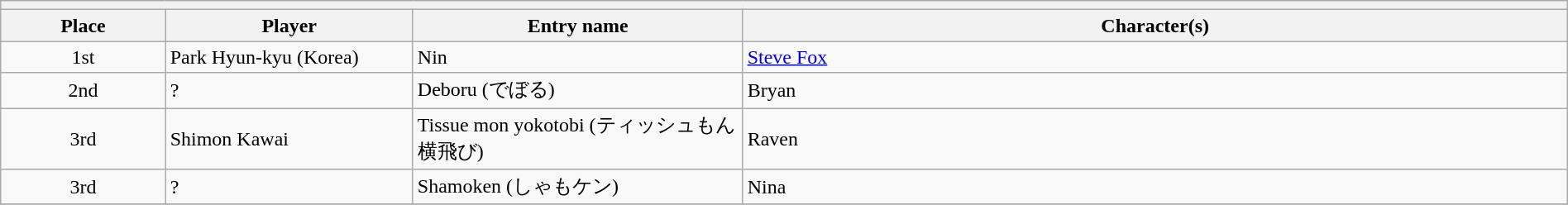<table class="wikitable" width=100%>
<tr>
<th colspan=4></th>
</tr>
<tr>
<th width=10%>Place</th>
<th width=15%>Player</th>
<th width=20%>Entry name</th>
<th width=50%>Character(s)</th>
</tr>
<tr>
<td align=center>1st</td>
<td>Park Hyun-kyu (Korea)</td>
<td>Nin</td>
<td><a href='#'>Steve Fox</a></td>
</tr>
<tr>
<td align=center>2nd</td>
<td>?</td>
<td>Deboru (でぼる)</td>
<td>Bryan</td>
</tr>
<tr>
<td align=center>3rd</td>
<td>Shimon Kawai</td>
<td>Tissue mon yokotobi (ティッシュもん横飛び)</td>
<td>Raven</td>
</tr>
<tr>
<td align=center>3rd</td>
<td>?</td>
<td>Shamoken (しゃもケン)</td>
<td>Nina</td>
</tr>
<tr>
</tr>
</table>
